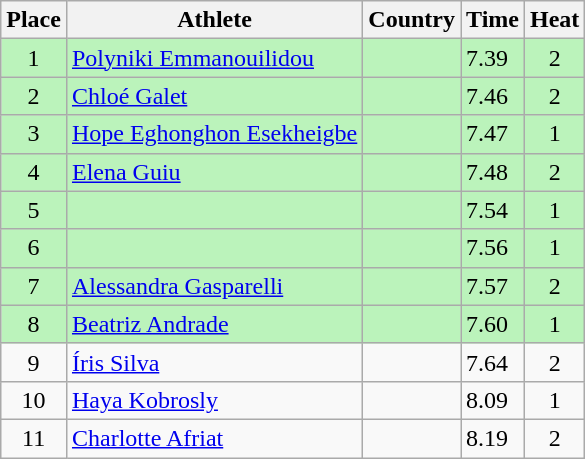<table class="wikitable">
<tr>
<th>Place</th>
<th>Athlete</th>
<th>Country</th>
<th>Time</th>
<th>Heat</th>
</tr>
<tr bgcolor=#bbf3bb>
<td align=center>1</td>
<td><a href='#'>Polyniki Emmanouilidou</a></td>
<td></td>
<td>7.39</td>
<td align=center>2</td>
</tr>
<tr bgcolor=#bbf3bb>
<td align=center>2</td>
<td><a href='#'>Chloé Galet</a></td>
<td></td>
<td>7.46</td>
<td align=center>2</td>
</tr>
<tr bgcolor=#bbf3bb>
<td align=center>3</td>
<td><a href='#'>Hope Eghonghon Esekheigbe</a></td>
<td></td>
<td>7.47</td>
<td align=center>1</td>
</tr>
<tr bgcolor=#bbf3bb>
<td align=center>4</td>
<td><a href='#'>Elena Guiu</a></td>
<td></td>
<td>7.48</td>
<td align=center>2</td>
</tr>
<tr bgcolor=#bbf3bb>
<td align=center>5</td>
<td></td>
<td></td>
<td>7.54</td>
<td align=center>1</td>
</tr>
<tr bgcolor=#bbf3bb>
<td align=center>6</td>
<td></td>
<td></td>
<td>7.56</td>
<td align=center>1</td>
</tr>
<tr bgcolor=#bbf3bb>
<td align=center>7</td>
<td><a href='#'>Alessandra Gasparelli</a></td>
<td></td>
<td>7.57</td>
<td align=center>2</td>
</tr>
<tr bgcolor=#bbf3bb>
<td align=center>8</td>
<td><a href='#'>Beatriz Andrade</a></td>
<td></td>
<td>7.60</td>
<td align=center>1</td>
</tr>
<tr>
<td align=center>9</td>
<td><a href='#'>Íris Silva</a></td>
<td></td>
<td>7.64</td>
<td align=center>2</td>
</tr>
<tr>
<td align=center>10</td>
<td><a href='#'>Haya Kobrosly</a></td>
<td></td>
<td>8.09</td>
<td align=center>1</td>
</tr>
<tr>
<td align=center>11</td>
<td><a href='#'>Charlotte Afriat</a></td>
<td></td>
<td>8.19</td>
<td align=center>2</td>
</tr>
</table>
